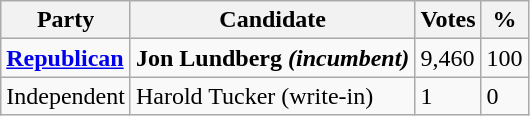<table class="wikitable">
<tr>
<th>Party</th>
<th>Candidate</th>
<th>Votes</th>
<th>%</th>
</tr>
<tr>
<td><a href='#'><strong>Republican</strong></a></td>
<td><strong>Jon Lundberg <em>(incumbent)<strong><em></td>
<td></strong>9,460<strong></td>
<td></strong>100<strong></td>
</tr>
<tr>
<td>Independent</td>
<td>Harold Tucker </em>(write-in)<em></td>
<td>1</td>
<td>0</td>
</tr>
</table>
